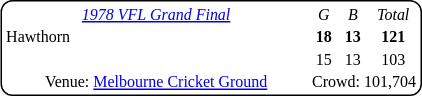<table style="margin-right:4px; margin-top:8px; float:right; clear:right; border:1px #000 solid; border-radius:8px; background:#fff; font-family:Verdana; font-size:8pt; text-align:center;">
<tr>
<td style="width:200px;"><em><a href='#'>1978 VFL Grand Final</a></em></td>
<td><em>G</em></td>
<td><em>B</em></td>
<td><em>Total</em></td>
</tr>
<tr>
<td style="text-align:left">Hawthorn</td>
<td><strong>18</strong></td>
<td><strong>13</strong></td>
<td><strong>121</strong></td>
</tr>
<tr>
<td style="text-align:left"></td>
<td>15</td>
<td>13</td>
<td>103</td>
</tr>
<tr>
<td>Venue: <a href='#'>Melbourne Cricket Ground</a></td>
<td colspan="3">Crowd: 101,704</td>
</tr>
</table>
